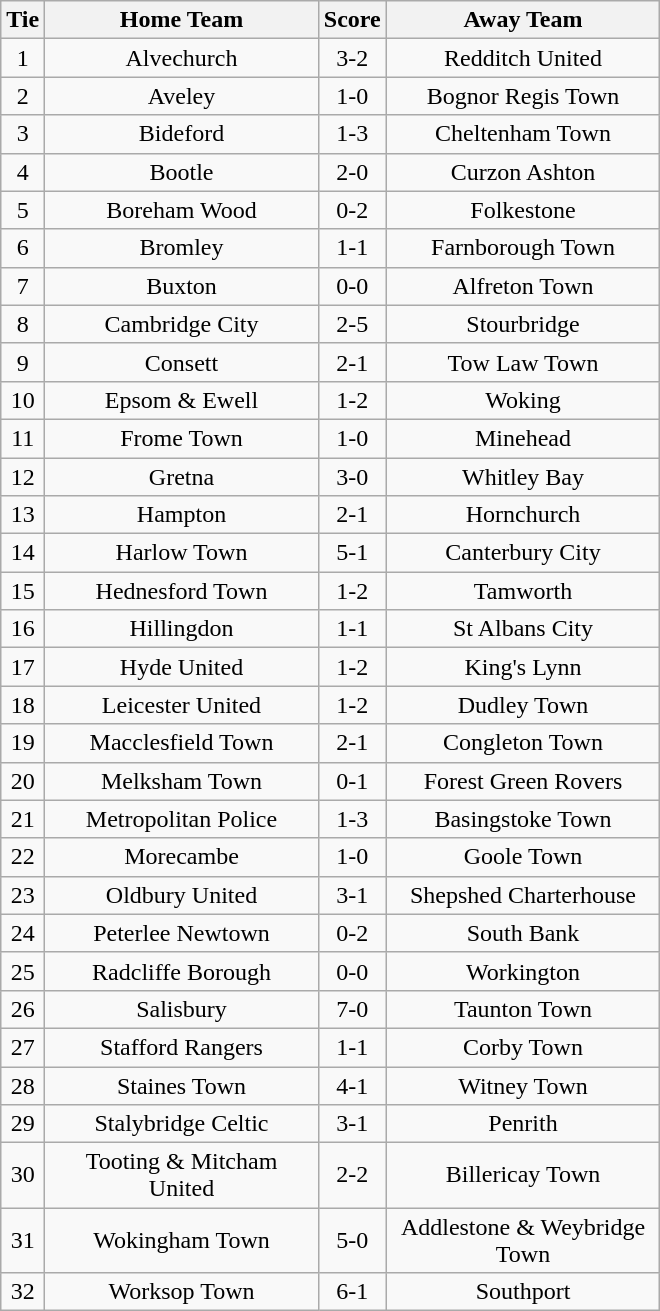<table class="wikitable" style="text-align:center;">
<tr>
<th width=20>Tie</th>
<th width=175>Home Team</th>
<th width=20>Score</th>
<th width=175>Away Team</th>
</tr>
<tr>
<td>1</td>
<td>Alvechurch</td>
<td>3-2</td>
<td>Redditch United</td>
</tr>
<tr>
<td>2</td>
<td>Aveley</td>
<td>1-0</td>
<td>Bognor Regis Town</td>
</tr>
<tr>
<td>3</td>
<td>Bideford</td>
<td>1-3</td>
<td>Cheltenham Town</td>
</tr>
<tr>
<td>4</td>
<td>Bootle</td>
<td>2-0</td>
<td>Curzon Ashton</td>
</tr>
<tr>
<td>5</td>
<td>Boreham Wood</td>
<td>0-2</td>
<td>Folkestone</td>
</tr>
<tr>
<td>6</td>
<td>Bromley</td>
<td>1-1</td>
<td>Farnborough Town</td>
</tr>
<tr>
<td>7</td>
<td>Buxton</td>
<td>0-0</td>
<td>Alfreton Town</td>
</tr>
<tr>
<td>8</td>
<td>Cambridge City</td>
<td>2-5</td>
<td>Stourbridge</td>
</tr>
<tr>
<td>9</td>
<td>Consett</td>
<td>2-1</td>
<td>Tow Law Town</td>
</tr>
<tr>
<td>10</td>
<td>Epsom & Ewell</td>
<td>1-2</td>
<td>Woking</td>
</tr>
<tr>
<td>11</td>
<td>Frome Town</td>
<td>1-0</td>
<td>Minehead</td>
</tr>
<tr>
<td>12</td>
<td>Gretna</td>
<td>3-0</td>
<td>Whitley Bay</td>
</tr>
<tr>
<td>13</td>
<td>Hampton</td>
<td>2-1</td>
<td>Hornchurch</td>
</tr>
<tr>
<td>14</td>
<td>Harlow Town</td>
<td>5-1</td>
<td>Canterbury City</td>
</tr>
<tr>
<td>15</td>
<td>Hednesford Town</td>
<td>1-2</td>
<td>Tamworth</td>
</tr>
<tr>
<td>16</td>
<td>Hillingdon</td>
<td>1-1</td>
<td>St Albans City</td>
</tr>
<tr>
<td>17</td>
<td>Hyde United</td>
<td>1-2</td>
<td>King's Lynn</td>
</tr>
<tr>
<td>18</td>
<td>Leicester United</td>
<td>1-2</td>
<td>Dudley Town</td>
</tr>
<tr>
<td>19</td>
<td>Macclesfield Town</td>
<td>2-1</td>
<td>Congleton Town</td>
</tr>
<tr>
<td>20</td>
<td>Melksham Town</td>
<td>0-1</td>
<td>Forest Green Rovers</td>
</tr>
<tr>
<td>21</td>
<td>Metropolitan Police</td>
<td>1-3</td>
<td>Basingstoke Town</td>
</tr>
<tr>
<td>22</td>
<td>Morecambe</td>
<td>1-0</td>
<td>Goole Town</td>
</tr>
<tr>
<td>23</td>
<td>Oldbury United</td>
<td>3-1</td>
<td>Shepshed Charterhouse</td>
</tr>
<tr>
<td>24</td>
<td>Peterlee Newtown</td>
<td>0-2</td>
<td>South Bank</td>
</tr>
<tr>
<td>25</td>
<td>Radcliffe Borough</td>
<td>0-0</td>
<td>Workington</td>
</tr>
<tr>
<td>26</td>
<td>Salisbury</td>
<td>7-0</td>
<td>Taunton Town</td>
</tr>
<tr>
<td>27</td>
<td>Stafford Rangers</td>
<td>1-1</td>
<td>Corby Town</td>
</tr>
<tr>
<td>28</td>
<td>Staines Town</td>
<td>4-1</td>
<td>Witney Town</td>
</tr>
<tr>
<td>29</td>
<td>Stalybridge Celtic</td>
<td>3-1</td>
<td>Penrith</td>
</tr>
<tr>
<td>30</td>
<td>Tooting & Mitcham United</td>
<td>2-2</td>
<td>Billericay Town</td>
</tr>
<tr>
<td>31</td>
<td>Wokingham Town</td>
<td>5-0</td>
<td>Addlestone & Weybridge Town</td>
</tr>
<tr>
<td>32</td>
<td>Worksop Town</td>
<td>6-1</td>
<td>Southport</td>
</tr>
</table>
